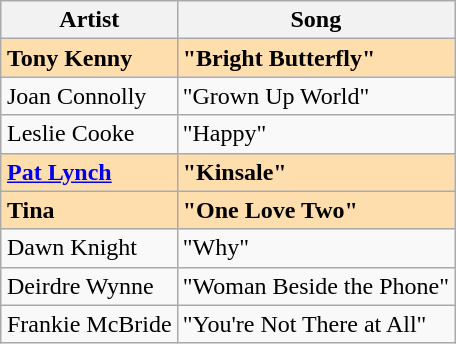<table class="sortable wikitable" style="margin: 1em auto 1em auto">
<tr>
<th>Artist</th>
<th>Song</th>
</tr>
<tr bgcolor="#FFDEAD">
<td><strong>Tony Kenny</strong></td>
<td><strong>"Bright Butterfly"</strong></td>
</tr>
<tr>
<td>Joan Connolly</td>
<td>"Grown Up World"</td>
</tr>
<tr>
<td>Leslie Cooke</td>
<td>"Happy"</td>
</tr>
<tr bgcolor="#FFDEAD">
<td><strong><a href='#'>Pat Lynch</a></strong></td>
<td><strong>"Kinsale"</strong></td>
</tr>
<tr bgcolor="#FFDEAD">
<td><strong>Tina</strong></td>
<td><strong>"One Love Two"</strong></td>
</tr>
<tr>
<td>Dawn Knight</td>
<td>"Why"</td>
</tr>
<tr>
<td>Deirdre Wynne</td>
<td>"Woman Beside the Phone"</td>
</tr>
<tr>
<td>Frankie McBride</td>
<td>"You're Not There at All"</td>
</tr>
</table>
